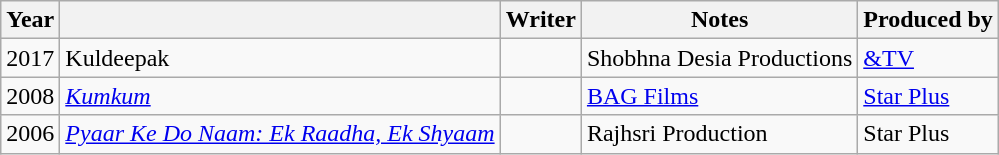<table class="wikitable sortable">
<tr>
<th>Year</th>
<th></th>
<th>Writer</th>
<th>Notes</th>
<th>Produced by</th>
</tr>
<tr>
<td style="text-align:center;">2017</td>
<td>Kuldeepak</td>
<td></td>
<td>Shobhna Desia Productions</td>
<td><a href='#'>&TV</a></td>
</tr>
<tr>
<td style="text-align:center;">2008</td>
<td><em><a href='#'>Kumkum</a></em></td>
<td></td>
<td><a href='#'>BAG Films</a></td>
<td><a href='#'>Star Plus</a></td>
</tr>
<tr>
<td style="text-align:center;">2006</td>
<td><em><a href='#'>Pyaar Ke Do Naam: Ek Raadha, Ek Shyaam</a></em></td>
<td></td>
<td>Rajhsri Production</td>
<td>Star Plus</td>
</tr>
</table>
